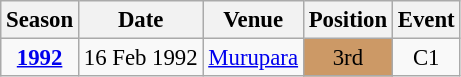<table class="wikitable" style="text-align:center; font-size:95%;">
<tr>
<th>Season</th>
<th>Date</th>
<th>Venue</th>
<th>Position</th>
<th>Event</th>
</tr>
<tr>
<td><strong><a href='#'>1992</a></strong></td>
<td align=right>16 Feb 1992</td>
<td align=left><a href='#'>Murupara</a></td>
<td bgcolor=cc9966>3rd</td>
<td>C1</td>
</tr>
</table>
